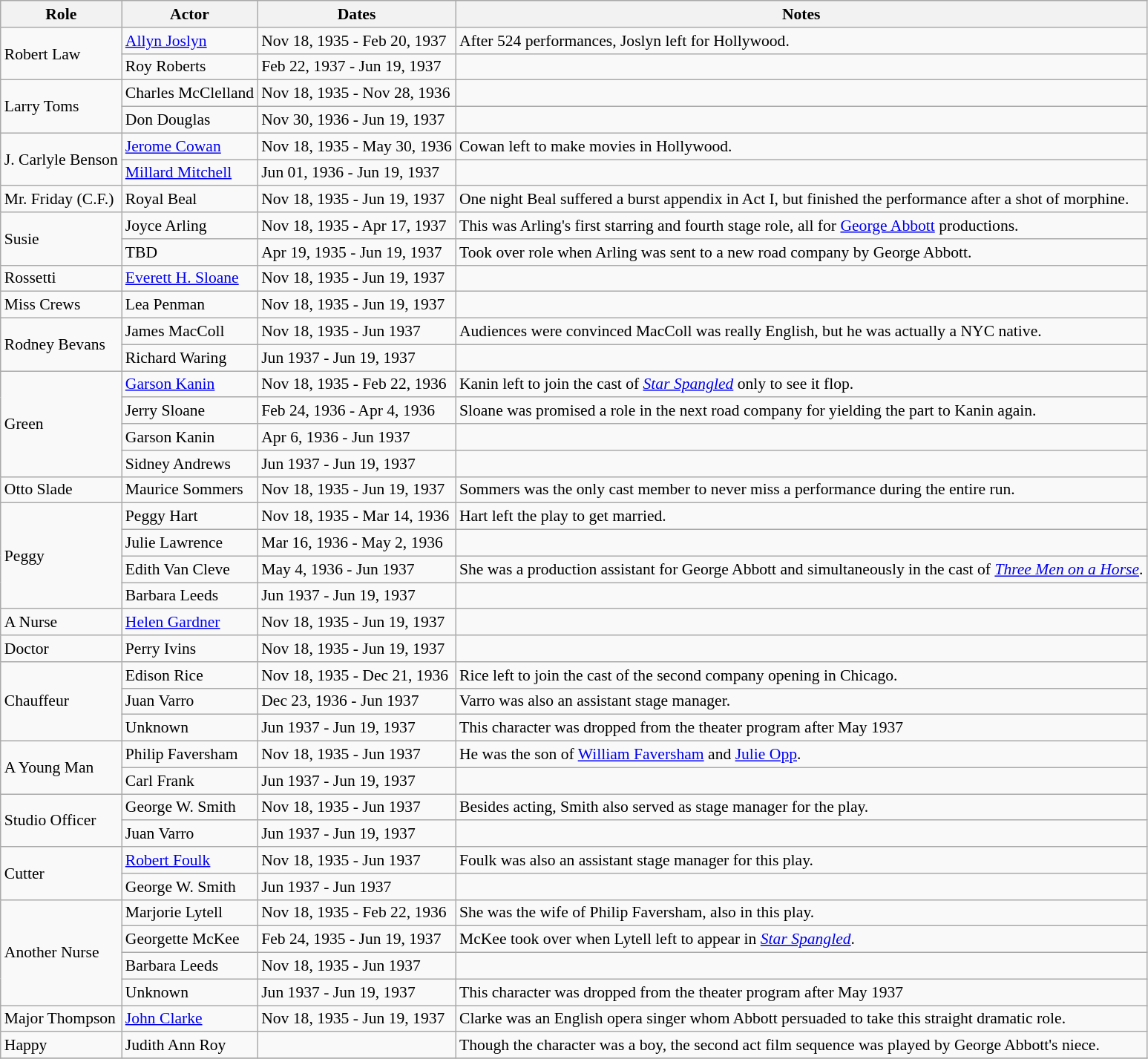<table class="wikitable sortable plainrowheaders" style="font-size: 90%">
<tr>
<th scope="col">Role</th>
<th scope="col">Actor</th>
<th scope="col">Dates</th>
<th scope="col">Notes</th>
</tr>
<tr>
<td rowspan=2>Robert Law</td>
<td><a href='#'>Allyn Joslyn</a></td>
<td>Nov 18, 1935 - Feb 20, 1937</td>
<td>After 524 performances, Joslyn left for Hollywood.</td>
</tr>
<tr>
<td>Roy Roberts</td>
<td>Feb 22, 1937 - Jun 19, 1937</td>
<td></td>
</tr>
<tr>
<td rowspan=2>Larry Toms</td>
<td>Charles McClelland</td>
<td>Nov 18, 1935 - Nov 28, 1936</td>
<td></td>
</tr>
<tr>
<td>Don Douglas</td>
<td>Nov 30, 1936 - Jun 19, 1937</td>
<td></td>
</tr>
<tr>
<td rowspan=2>J. Carlyle Benson</td>
<td><a href='#'>Jerome Cowan</a></td>
<td>Nov 18, 1935 - May 30, 1936</td>
<td>Cowan left to make movies in Hollywood.</td>
</tr>
<tr>
<td><a href='#'>Millard Mitchell</a></td>
<td>Jun 01, 1936 - Jun 19, 1937</td>
<td></td>
</tr>
<tr>
<td>Mr. Friday (C.F.)</td>
<td>Royal Beal</td>
<td>Nov 18, 1935 - Jun 19, 1937</td>
<td>One night Beal suffered a burst appendix in Act I, but finished the performance after a shot of morphine.</td>
</tr>
<tr>
<td rowspan=2>Susie</td>
<td>Joyce Arling</td>
<td>Nov 18, 1935 - Apr 17, 1937</td>
<td>This was Arling's first starring and fourth stage role, all for <a href='#'>George Abbott</a> productions.</td>
</tr>
<tr>
<td>TBD</td>
<td>Apr 19, 1935 - Jun 19, 1937</td>
<td>Took over role when Arling was sent to a new road company by George Abbott.</td>
</tr>
<tr>
<td>Rossetti</td>
<td><a href='#'>Everett H. Sloane</a></td>
<td>Nov 18, 1935 - Jun 19, 1937</td>
<td></td>
</tr>
<tr>
<td>Miss Crews</td>
<td>Lea Penman</td>
<td>Nov 18, 1935 - Jun 19, 1937</td>
<td></td>
</tr>
<tr>
<td rowspan=2>Rodney Bevans</td>
<td>James MacColl</td>
<td>Nov 18, 1935 - Jun 1937</td>
<td>Audiences were convinced MacColl was really English, but he was actually a NYC native.</td>
</tr>
<tr>
<td>Richard Waring</td>
<td>Jun 1937 - Jun 19, 1937</td>
<td></td>
</tr>
<tr>
<td rowspan=4>Green</td>
<td><a href='#'>Garson Kanin</a></td>
<td>Nov 18, 1935 - Feb 22, 1936</td>
<td>Kanin left to join the cast of <em><a href='#'>Star Spangled</a></em> only to see it flop.</td>
</tr>
<tr>
<td>Jerry Sloane</td>
<td>Feb 24, 1936 - Apr 4, 1936</td>
<td>Sloane was promised a role in the next road company for yielding the part to Kanin again.</td>
</tr>
<tr>
<td>Garson Kanin</td>
<td>Apr 6, 1936 - Jun 1937</td>
<td></td>
</tr>
<tr>
<td>Sidney Andrews</td>
<td>Jun 1937 - Jun 19, 1937</td>
<td></td>
</tr>
<tr>
<td>Otto Slade</td>
<td>Maurice Sommers</td>
<td>Nov 18, 1935 - Jun 19, 1937</td>
<td>Sommers was the only cast member to never miss a performance during the entire run.</td>
</tr>
<tr>
<td rowspan=4>Peggy</td>
<td>Peggy Hart</td>
<td>Nov 18, 1935 - Mar 14, 1936</td>
<td>Hart left the play to get married.</td>
</tr>
<tr>
<td>Julie Lawrence</td>
<td>Mar 16, 1936 - May 2, 1936</td>
<td></td>
</tr>
<tr>
<td>Edith Van Cleve</td>
<td>May 4, 1936 - Jun 1937</td>
<td>She was a production assistant for George Abbott and simultaneously in the cast of <em><a href='#'>Three Men on a Horse</a></em>.</td>
</tr>
<tr>
<td>Barbara Leeds</td>
<td>Jun 1937 - Jun 19, 1937</td>
<td></td>
</tr>
<tr>
<td>A Nurse</td>
<td><a href='#'>Helen Gardner</a></td>
<td>Nov 18, 1935 - Jun 19, 1937</td>
<td></td>
</tr>
<tr>
<td>Doctor</td>
<td>Perry Ivins</td>
<td>Nov 18, 1935 - Jun 19, 1937</td>
<td></td>
</tr>
<tr>
<td rowspan=3>Chauffeur</td>
<td>Edison Rice</td>
<td>Nov 18, 1935 - Dec 21, 1936</td>
<td>Rice left to join the cast of the second company opening in Chicago.</td>
</tr>
<tr>
<td>Juan Varro</td>
<td>Dec 23, 1936 - Jun 1937</td>
<td>Varro was also an assistant stage manager.</td>
</tr>
<tr>
<td>Unknown</td>
<td>Jun 1937 - Jun 19, 1937</td>
<td>This character was dropped from the theater program after May 1937</td>
</tr>
<tr>
<td rowspan=2>A Young Man</td>
<td>Philip Faversham</td>
<td>Nov 18, 1935 - Jun 1937</td>
<td>He was the son of <a href='#'>William Faversham</a> and <a href='#'>Julie Opp</a>.</td>
</tr>
<tr>
<td>Carl Frank</td>
<td>Jun 1937 - Jun 19, 1937</td>
<td></td>
</tr>
<tr>
<td rowspan=2>Studio Officer</td>
<td>George W. Smith</td>
<td>Nov 18, 1935 - Jun 1937</td>
<td>Besides acting, Smith also served as stage manager for the play.</td>
</tr>
<tr>
<td>Juan Varro</td>
<td>Jun 1937 - Jun 19, 1937</td>
<td></td>
</tr>
<tr>
<td rowspan=2>Cutter</td>
<td><a href='#'>Robert Foulk</a></td>
<td>Nov 18, 1935 - Jun 1937</td>
<td>Foulk was also an assistant stage manager for this play.</td>
</tr>
<tr>
<td>George W. Smith</td>
<td>Jun 1937 - Jun 1937</td>
<td></td>
</tr>
<tr>
<td rowspan=4>Another Nurse</td>
<td>Marjorie Lytell</td>
<td>Nov 18, 1935 - Feb 22, 1936</td>
<td>She was the wife of Philip Faversham, also in this play.</td>
</tr>
<tr>
<td>Georgette McKee</td>
<td>Feb 24, 1935 - Jun 19, 1937</td>
<td>McKee took over when Lytell left to appear in <em><a href='#'>Star Spangled</a></em>.</td>
</tr>
<tr>
<td>Barbara Leeds</td>
<td>Nov 18, 1935 - Jun 1937</td>
<td></td>
</tr>
<tr>
<td>Unknown</td>
<td>Jun 1937 - Jun 19, 1937</td>
<td>This character was dropped from the theater program after May 1937</td>
</tr>
<tr>
<td>Major Thompson</td>
<td><a href='#'>John Clarke</a></td>
<td>Nov 18, 1935 - Jun 19, 1937</td>
<td>Clarke was an English opera singer whom Abbott persuaded to take this straight dramatic role.</td>
</tr>
<tr>
<td>Happy</td>
<td>Judith Ann Roy</td>
<td></td>
<td>Though the character was a boy, the second act film sequence was played by George Abbott's niece.</td>
</tr>
<tr>
</tr>
</table>
